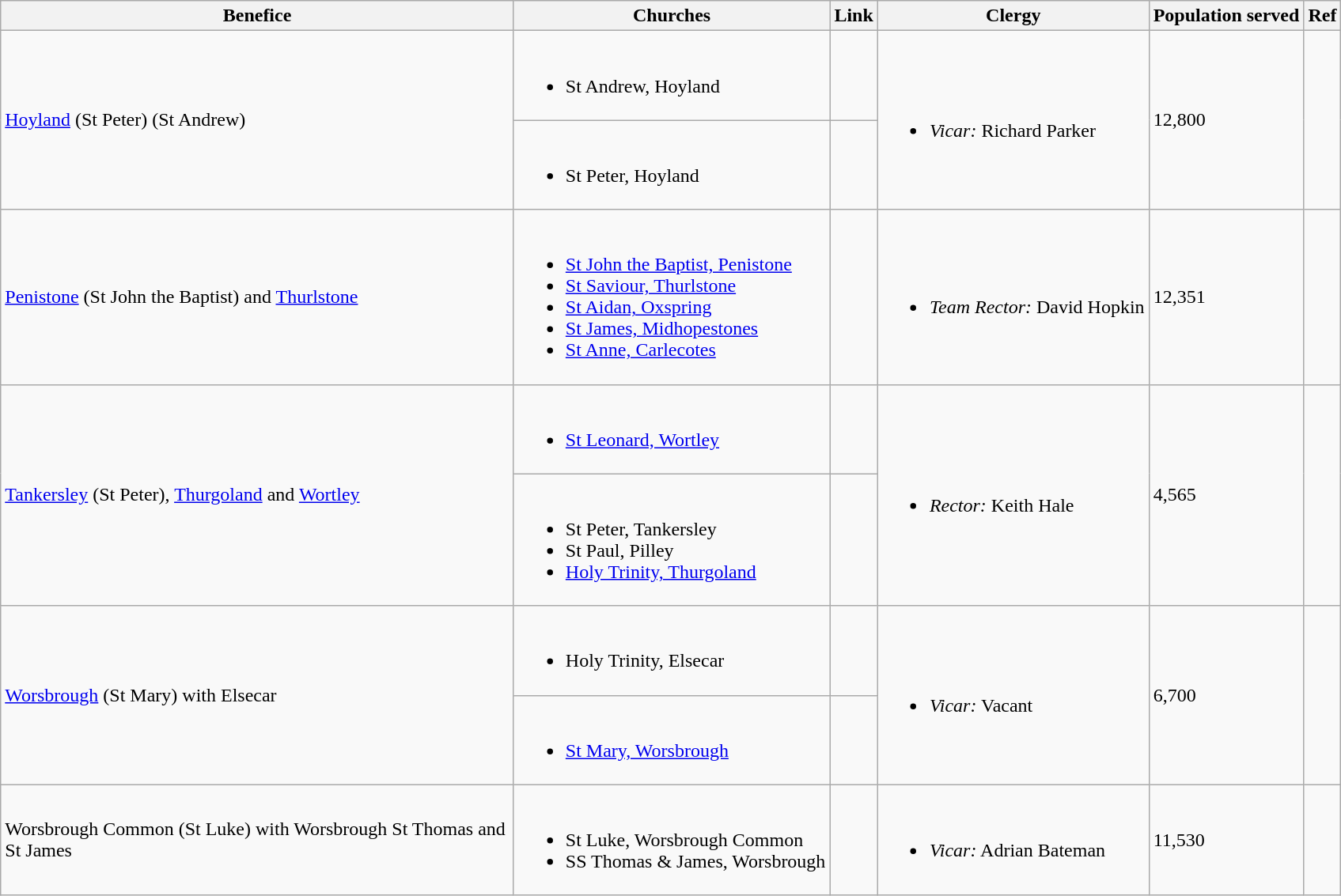<table class="wikitable">
<tr>
<th width="425">Benefice</th>
<th>Churches</th>
<th>Link</th>
<th>Clergy</th>
<th>Population served</th>
<th>Ref</th>
</tr>
<tr>
<td rowspan="2"><a href='#'>Hoyland</a> (St Peter) (St Andrew)</td>
<td><br><ul><li>St Andrew, Hoyland</li></ul></td>
<td></td>
<td rowspan="2"><br><ul><li><em>Vicar:</em> Richard Parker</li></ul></td>
<td rowspan="2">12,800</td>
<td rowspan="2"></td>
</tr>
<tr>
<td><br><ul><li>St Peter, Hoyland</li></ul></td>
<td></td>
</tr>
<tr>
<td><a href='#'>Penistone</a> (St John the Baptist) and <a href='#'>Thurlstone</a></td>
<td><br><ul><li><a href='#'>St John the Baptist, Penistone</a></li><li><a href='#'>St Saviour, Thurlstone</a></li><li><a href='#'>St Aidan, Oxspring</a></li><li><a href='#'>St James, Midhopestones</a></li><li><a href='#'>St Anne, Carlecotes</a></li></ul></td>
<td></td>
<td><br><ul><li><em>Team Rector:</em> David Hopkin</li></ul></td>
<td>12,351</td>
<td></td>
</tr>
<tr>
<td rowspan="2"><a href='#'>Tankersley</a> (St Peter), <a href='#'>Thurgoland</a> and <a href='#'>Wortley</a></td>
<td><br><ul><li><a href='#'>St Leonard, Wortley</a></li></ul></td>
<td></td>
<td rowspan="2"><br><ul><li><em>Rector:</em> Keith Hale</li></ul></td>
<td rowspan="2">4,565</td>
<td rowspan="2"></td>
</tr>
<tr>
<td><br><ul><li>St Peter, Tankersley</li><li>St Paul, Pilley</li><li><a href='#'>Holy Trinity, Thurgoland</a></li></ul></td>
<td></td>
</tr>
<tr>
<td rowspan="2"><a href='#'>Worsbrough</a> (St Mary) with Elsecar</td>
<td><br><ul><li>Holy Trinity, Elsecar</li></ul></td>
<td></td>
<td rowspan="2"><br><ul><li><em>Vicar:</em> Vacant</li></ul></td>
<td rowspan="2">6,700</td>
<td rowspan="2"></td>
</tr>
<tr>
<td><br><ul><li><a href='#'>St Mary, Worsbrough</a></li></ul></td>
<td></td>
</tr>
<tr>
<td>Worsbrough Common (St Luke) with Worsbrough St Thomas and St James</td>
<td><br><ul><li>St Luke, Worsbrough Common</li><li>SS Thomas & James, Worsbrough</li></ul></td>
<td></td>
<td><br><ul><li><em>Vicar:</em> Adrian Bateman</li></ul></td>
<td>11,530</td>
<td></td>
</tr>
</table>
